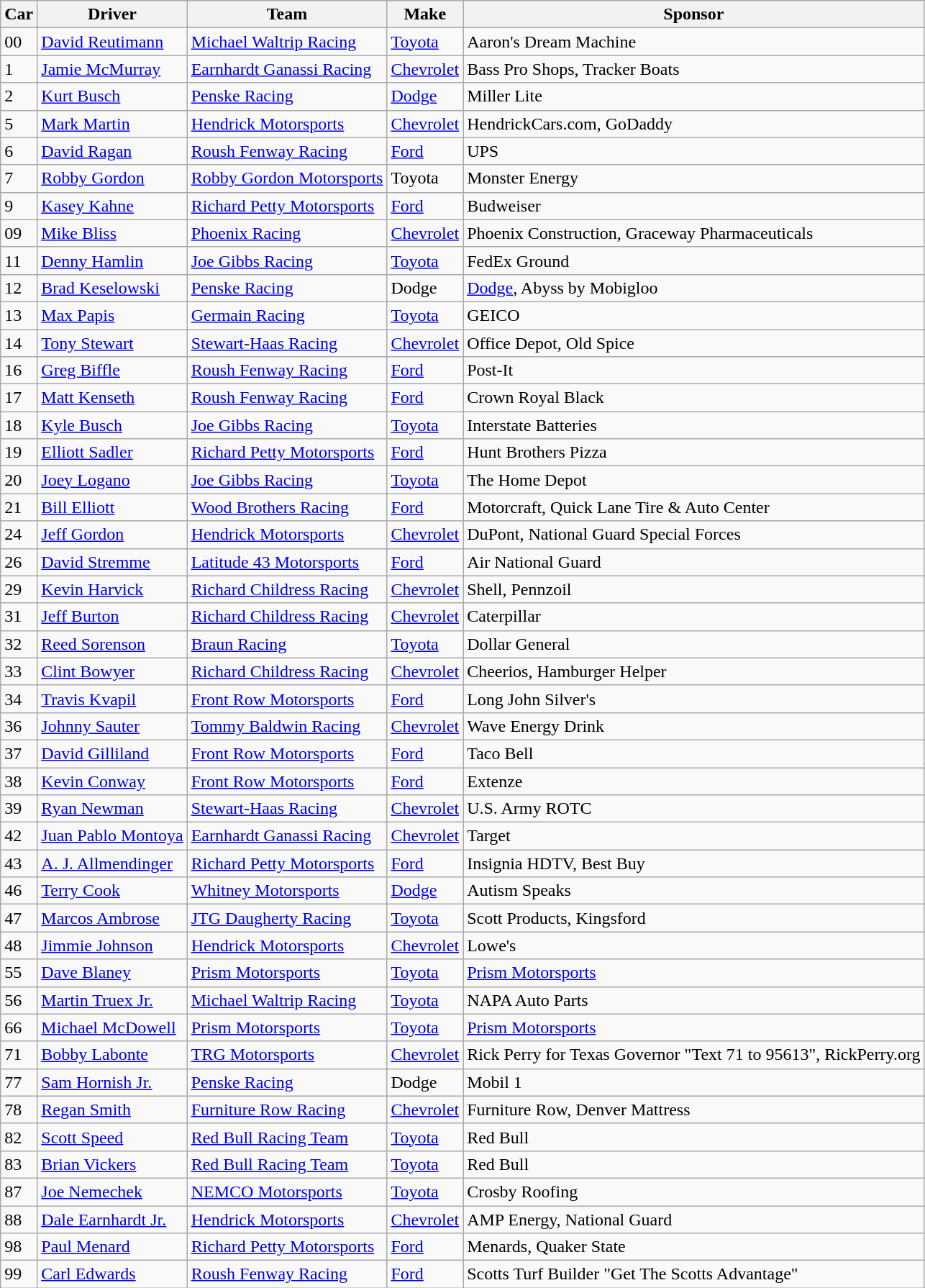<table class="wikitable">
<tr>
<th>Car</th>
<th>Driver</th>
<th>Team</th>
<th>Make</th>
<th>Sponsor</th>
</tr>
<tr>
<td>00</td>
<td><a href='#'>David Reutimann</a></td>
<td><a href='#'>Michael Waltrip Racing</a></td>
<td><a href='#'>Toyota</a></td>
<td>Aaron's Dream Machine</td>
</tr>
<tr>
<td>1</td>
<td><a href='#'>Jamie McMurray</a></td>
<td><a href='#'>Earnhardt Ganassi Racing</a></td>
<td><a href='#'>Chevrolet</a></td>
<td>Bass Pro Shops, Tracker Boats</td>
</tr>
<tr>
<td>2</td>
<td><a href='#'>Kurt Busch</a></td>
<td><a href='#'>Penske Racing</a></td>
<td><a href='#'>Dodge</a></td>
<td>Miller Lite</td>
</tr>
<tr>
<td>5</td>
<td><a href='#'>Mark Martin</a></td>
<td><a href='#'>Hendrick Motorsports</a></td>
<td><a href='#'>Chevrolet</a></td>
<td>HendrickCars.com, GoDaddy</td>
</tr>
<tr>
<td>6</td>
<td><a href='#'>David Ragan</a></td>
<td><a href='#'>Roush Fenway Racing</a></td>
<td><a href='#'>Ford</a></td>
<td>UPS</td>
</tr>
<tr>
<td>7</td>
<td><a href='#'>Robby Gordon</a></td>
<td><a href='#'>Robby Gordon Motorsports</a></td>
<td>Toyota</td>
<td>Monster Energy</td>
</tr>
<tr>
<td>9</td>
<td><a href='#'>Kasey Kahne</a></td>
<td><a href='#'>Richard Petty Motorsports</a></td>
<td><a href='#'>Ford</a></td>
<td>Budweiser</td>
</tr>
<tr>
<td>09</td>
<td><a href='#'>Mike Bliss</a></td>
<td><a href='#'>Phoenix Racing</a></td>
<td><a href='#'>Chevrolet</a></td>
<td>Phoenix Construction, Graceway Pharmaceuticals</td>
</tr>
<tr>
<td>11</td>
<td><a href='#'>Denny Hamlin</a></td>
<td><a href='#'>Joe Gibbs Racing</a></td>
<td><a href='#'>Toyota</a></td>
<td>FedEx Ground</td>
</tr>
<tr>
<td>12</td>
<td><a href='#'>Brad Keselowski</a></td>
<td><a href='#'>Penske Racing</a></td>
<td>Dodge</td>
<td><a href='#'>Dodge</a>, Abyss by Mobigloo</td>
</tr>
<tr>
<td>13</td>
<td><a href='#'>Max Papis</a></td>
<td><a href='#'>Germain Racing</a></td>
<td><a href='#'>Toyota</a></td>
<td>GEICO</td>
</tr>
<tr>
<td>14</td>
<td><a href='#'>Tony Stewart</a></td>
<td><a href='#'>Stewart-Haas Racing</a></td>
<td><a href='#'>Chevrolet</a></td>
<td>Office Depot, Old Spice</td>
</tr>
<tr>
<td>16</td>
<td><a href='#'>Greg Biffle</a></td>
<td><a href='#'>Roush Fenway Racing</a></td>
<td><a href='#'>Ford</a></td>
<td>Post-It</td>
</tr>
<tr>
<td>17</td>
<td><a href='#'>Matt Kenseth</a></td>
<td><a href='#'>Roush Fenway Racing</a></td>
<td><a href='#'>Ford</a></td>
<td>Crown Royal Black</td>
</tr>
<tr>
<td>18</td>
<td><a href='#'>Kyle Busch</a></td>
<td><a href='#'>Joe Gibbs Racing</a></td>
<td><a href='#'>Toyota</a></td>
<td>Interstate Batteries</td>
</tr>
<tr>
<td>19</td>
<td><a href='#'>Elliott Sadler</a></td>
<td><a href='#'>Richard Petty Motorsports</a></td>
<td><a href='#'>Ford</a></td>
<td>Hunt Brothers Pizza</td>
</tr>
<tr>
<td>20</td>
<td><a href='#'>Joey Logano</a></td>
<td><a href='#'>Joe Gibbs Racing</a></td>
<td><a href='#'>Toyota</a></td>
<td>The Home Depot</td>
</tr>
<tr>
<td>21</td>
<td><a href='#'>Bill Elliott</a></td>
<td><a href='#'>Wood Brothers Racing</a></td>
<td><a href='#'>Ford</a></td>
<td>Motorcraft, Quick Lane Tire & Auto Center</td>
</tr>
<tr>
<td>24</td>
<td><a href='#'>Jeff Gordon</a></td>
<td><a href='#'>Hendrick Motorsports</a></td>
<td><a href='#'>Chevrolet</a></td>
<td>DuPont, National Guard Special Forces</td>
</tr>
<tr>
<td>26</td>
<td><a href='#'>David Stremme</a></td>
<td><a href='#'>Latitude 43 Motorsports</a></td>
<td><a href='#'>Ford</a></td>
<td>Air National Guard</td>
</tr>
<tr>
<td>29</td>
<td><a href='#'>Kevin Harvick</a></td>
<td><a href='#'>Richard Childress Racing</a></td>
<td><a href='#'>Chevrolet</a></td>
<td>Shell, Pennzoil</td>
</tr>
<tr>
<td>31</td>
<td><a href='#'>Jeff Burton</a></td>
<td><a href='#'>Richard Childress Racing</a></td>
<td><a href='#'>Chevrolet</a></td>
<td>Caterpillar</td>
</tr>
<tr>
<td>32</td>
<td><a href='#'>Reed Sorenson</a></td>
<td><a href='#'>Braun Racing</a></td>
<td><a href='#'>Toyota</a></td>
<td>Dollar General</td>
</tr>
<tr>
<td>33</td>
<td><a href='#'>Clint Bowyer</a></td>
<td><a href='#'>Richard Childress Racing</a></td>
<td><a href='#'>Chevrolet</a></td>
<td>Cheerios, Hamburger Helper</td>
</tr>
<tr>
<td>34</td>
<td><a href='#'>Travis Kvapil</a></td>
<td><a href='#'>Front Row Motorsports</a></td>
<td><a href='#'>Ford</a></td>
<td>Long John Silver's</td>
</tr>
<tr>
<td>36</td>
<td><a href='#'>Johnny Sauter</a></td>
<td><a href='#'>Tommy Baldwin Racing</a></td>
<td><a href='#'>Chevrolet</a></td>
<td>Wave Energy Drink</td>
</tr>
<tr>
<td>37</td>
<td><a href='#'>David Gilliland</a></td>
<td><a href='#'>Front Row Motorsports</a></td>
<td><a href='#'>Ford</a></td>
<td>Taco Bell</td>
</tr>
<tr>
<td>38</td>
<td><a href='#'>Kevin Conway</a></td>
<td><a href='#'>Front Row Motorsports</a></td>
<td><a href='#'>Ford</a></td>
<td>Extenze</td>
</tr>
<tr>
<td>39</td>
<td><a href='#'>Ryan Newman</a></td>
<td><a href='#'>Stewart-Haas Racing</a></td>
<td><a href='#'>Chevrolet</a></td>
<td>U.S. Army ROTC</td>
</tr>
<tr>
<td>42</td>
<td><a href='#'>Juan Pablo Montoya</a></td>
<td><a href='#'>Earnhardt Ganassi Racing</a></td>
<td><a href='#'>Chevrolet</a></td>
<td>Target</td>
</tr>
<tr>
<td>43</td>
<td><a href='#'>A. J. Allmendinger</a></td>
<td><a href='#'>Richard Petty Motorsports</a></td>
<td><a href='#'>Ford</a></td>
<td>Insignia HDTV, Best Buy</td>
</tr>
<tr>
<td>46</td>
<td><a href='#'>Terry Cook</a></td>
<td><a href='#'>Whitney Motorsports</a></td>
<td><a href='#'>Dodge</a></td>
<td>Autism Speaks</td>
</tr>
<tr>
<td>47</td>
<td><a href='#'>Marcos Ambrose</a></td>
<td><a href='#'>JTG Daugherty Racing</a></td>
<td><a href='#'>Toyota</a></td>
<td>Scott Products, Kingsford</td>
</tr>
<tr>
<td>48</td>
<td><a href='#'>Jimmie Johnson</a></td>
<td><a href='#'>Hendrick Motorsports</a></td>
<td><a href='#'>Chevrolet</a></td>
<td>Lowe's</td>
</tr>
<tr>
<td>55</td>
<td><a href='#'>Dave Blaney</a></td>
<td><a href='#'>Prism Motorsports</a></td>
<td><a href='#'>Toyota</a></td>
<td><a href='#'>Prism Motorsports</a></td>
</tr>
<tr>
<td>56</td>
<td><a href='#'>Martin Truex Jr.</a></td>
<td><a href='#'>Michael Waltrip Racing</a></td>
<td><a href='#'>Toyota</a></td>
<td>NAPA Auto Parts</td>
</tr>
<tr>
<td>66</td>
<td><a href='#'>Michael McDowell</a></td>
<td><a href='#'>Prism Motorsports</a></td>
<td><a href='#'>Toyota</a></td>
<td><a href='#'>Prism Motorsports</a></td>
</tr>
<tr>
<td>71</td>
<td><a href='#'>Bobby Labonte</a></td>
<td><a href='#'>TRG Motorsports</a></td>
<td><a href='#'>Chevrolet</a></td>
<td>Rick Perry for Texas Governor "Text 71 to 95613", RickPerry.org</td>
</tr>
<tr>
<td>77</td>
<td><a href='#'>Sam Hornish Jr.</a></td>
<td><a href='#'>Penske Racing</a></td>
<td>Dodge</td>
<td>Mobil 1</td>
</tr>
<tr>
<td>78</td>
<td><a href='#'>Regan Smith</a></td>
<td><a href='#'>Furniture Row Racing</a></td>
<td><a href='#'>Chevrolet</a></td>
<td>Furniture Row, Denver Mattress</td>
</tr>
<tr>
<td>82</td>
<td><a href='#'>Scott Speed</a></td>
<td><a href='#'>Red Bull Racing Team</a></td>
<td><a href='#'>Toyota</a></td>
<td>Red Bull</td>
</tr>
<tr>
<td>83</td>
<td><a href='#'>Brian Vickers</a></td>
<td><a href='#'>Red Bull Racing Team</a></td>
<td><a href='#'>Toyota</a></td>
<td>Red Bull</td>
</tr>
<tr>
<td>87</td>
<td><a href='#'>Joe Nemechek</a></td>
<td><a href='#'>NEMCO Motorsports</a></td>
<td><a href='#'>Toyota</a></td>
<td>Crosby Roofing</td>
</tr>
<tr>
<td>88</td>
<td><a href='#'>Dale Earnhardt Jr.</a></td>
<td><a href='#'>Hendrick Motorsports</a></td>
<td><a href='#'>Chevrolet</a></td>
<td>AMP Energy, National Guard</td>
</tr>
<tr>
<td>98</td>
<td><a href='#'>Paul Menard</a></td>
<td><a href='#'>Richard Petty Motorsports</a></td>
<td><a href='#'>Ford</a></td>
<td>Menards, Quaker State</td>
</tr>
<tr>
<td>99</td>
<td><a href='#'>Carl Edwards</a></td>
<td><a href='#'>Roush Fenway Racing</a></td>
<td><a href='#'>Ford</a></td>
<td>Scotts Turf Builder "Get The Scotts Advantage"</td>
</tr>
</table>
